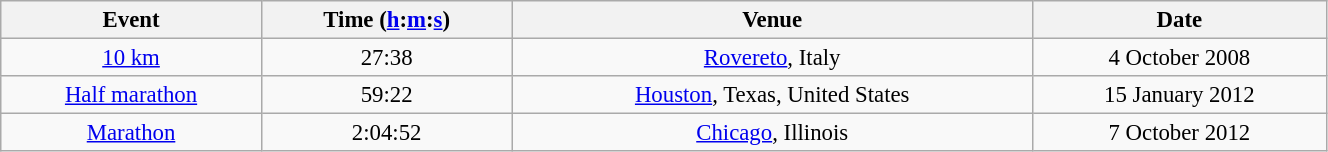<table class="wikitable" style=" text-align:center; font-size:95%;" width="70%">
<tr>
<th>Event</th>
<th>Time (<a href='#'>h</a>:<a href='#'>m</a>:<a href='#'>s</a>)</th>
<th>Venue</th>
<th>Date</th>
</tr>
<tr>
<td><a href='#'>10 km</a></td>
<td>27:38</td>
<td><a href='#'>Rovereto</a>, Italy</td>
<td>4 October 2008</td>
</tr>
<tr>
<td><a href='#'>Half marathon</a></td>
<td>59:22</td>
<td><a href='#'>Houston</a>, Texas, United States</td>
<td>15 January 2012</td>
</tr>
<tr>
<td><a href='#'>Marathon</a></td>
<td>2:04:52</td>
<td><a href='#'>Chicago</a>, Illinois</td>
<td>7 October 2012</td>
</tr>
</table>
